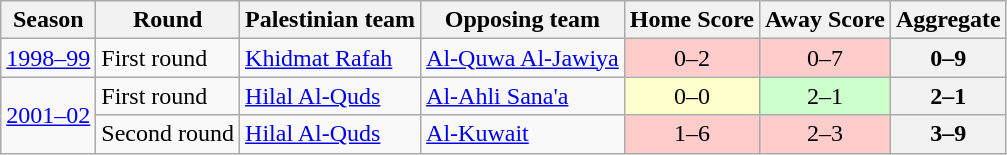<table class="wikitable">
<tr>
<th>Season</th>
<th>Round</th>
<th>Palestinian team</th>
<th>Opposing team</th>
<th>Home Score</th>
<th>Away Score</th>
<th>Aggregate</th>
</tr>
<tr>
<td><a href='#'>1998–99</a></td>
<td>First round</td>
<td><a href='#'>Khidmat Rafah</a></td>
<td> <a href='#'>Al-Quwa Al-Jawiya</a></td>
<td style="text-align: center;" bgcolor=ffcccc>0–2</td>
<td style="text-align: center;" bgcolor=ffcccc>0–7</td>
<th>0–9</th>
</tr>
<tr>
<td rowspan="2"><a href='#'>2001–02</a></td>
<td>First round</td>
<td><a href='#'>Hilal Al-Quds</a></td>
<td> <a href='#'>Al-Ahli Sana'a</a></td>
<td style="text-align: center;" bgcolor=ffffcc>0–0</td>
<td style="text-align: center;" bgcolor=ccffcc>2–1</td>
<th>2–1</th>
</tr>
<tr>
<td>Second round</td>
<td><a href='#'>Hilal Al-Quds</a></td>
<td> <a href='#'>Al-Kuwait</a></td>
<td style="text-align: center;" bgcolor=ffcccc>1–6</td>
<td style="text-align: center;" bgcolor=ffcccc>2–3</td>
<th>3–9</th>
</tr>
</table>
